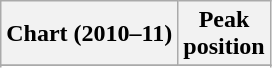<table class="wikitable sortable">
<tr>
<th align="left">Chart (2010–11)</th>
<th align="center">Peak<br>position</th>
</tr>
<tr>
</tr>
<tr>
</tr>
<tr>
</tr>
<tr>
</tr>
<tr>
</tr>
<tr>
</tr>
<tr>
</tr>
<tr>
</tr>
<tr>
</tr>
<tr>
</tr>
<tr>
</tr>
<tr>
</tr>
</table>
